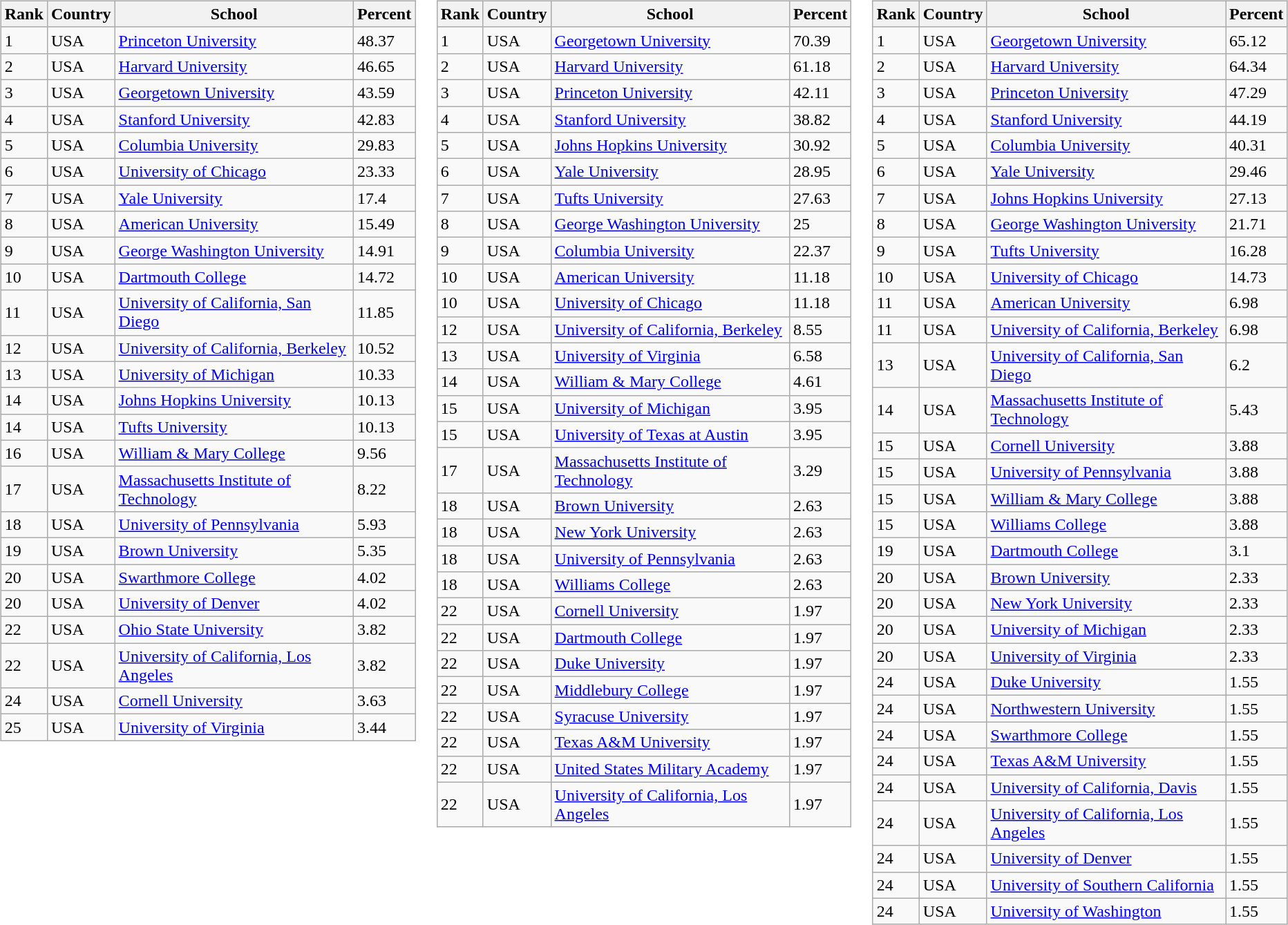<table>
<tr>
<td style="vertical-align: top"><br><table class="wikitable sortable">
<tr>
<th>Rank</th>
<th>Country</th>
<th>School</th>
<th>Percent</th>
</tr>
<tr>
<td>1</td>
<td>USA</td>
<td><a href='#'>Princeton University</a></td>
<td>48.37</td>
</tr>
<tr>
<td>2</td>
<td>USA</td>
<td><a href='#'>Harvard University</a></td>
<td>46.65</td>
</tr>
<tr>
<td>3</td>
<td>USA</td>
<td><a href='#'>Georgetown University</a></td>
<td>43.59</td>
</tr>
<tr>
<td>4</td>
<td>USA</td>
<td><a href='#'>Stanford University</a></td>
<td>42.83</td>
</tr>
<tr>
<td>5</td>
<td>USA</td>
<td><a href='#'>Columbia University</a></td>
<td>29.83</td>
</tr>
<tr>
<td>6</td>
<td>USA</td>
<td><a href='#'>University of Chicago</a></td>
<td>23.33</td>
</tr>
<tr>
<td>7</td>
<td>USA</td>
<td><a href='#'>Yale University</a></td>
<td>17.4</td>
</tr>
<tr>
<td>8</td>
<td>USA</td>
<td><a href='#'>American University</a></td>
<td>15.49</td>
</tr>
<tr>
<td>9</td>
<td>USA</td>
<td><a href='#'>George Washington University</a></td>
<td>14.91</td>
</tr>
<tr>
<td>10</td>
<td>USA</td>
<td><a href='#'>Dartmouth College</a></td>
<td>14.72</td>
</tr>
<tr>
<td>11</td>
<td>USA</td>
<td><a href='#'>University of California, San Diego</a></td>
<td>11.85</td>
</tr>
<tr>
<td>12</td>
<td>USA</td>
<td><a href='#'>University of California, Berkeley</a></td>
<td>10.52</td>
</tr>
<tr>
<td>13</td>
<td>USA</td>
<td><a href='#'>University of Michigan</a></td>
<td>10.33</td>
</tr>
<tr>
<td>14</td>
<td>USA</td>
<td><a href='#'>Johns Hopkins University</a></td>
<td>10.13</td>
</tr>
<tr>
<td>14</td>
<td>USA</td>
<td><a href='#'>Tufts University</a></td>
<td>10.13</td>
</tr>
<tr>
<td>16</td>
<td>USA</td>
<td><a href='#'>William & Mary College</a></td>
<td>9.56</td>
</tr>
<tr>
<td>17</td>
<td>USA</td>
<td><a href='#'>Massachusetts Institute of Technology</a></td>
<td>8.22</td>
</tr>
<tr>
<td>18</td>
<td>USA</td>
<td><a href='#'>University of Pennsylvania</a></td>
<td>5.93</td>
</tr>
<tr>
<td>19</td>
<td>USA</td>
<td><a href='#'>Brown University</a></td>
<td>5.35</td>
</tr>
<tr>
<td>20</td>
<td>USA</td>
<td><a href='#'>Swarthmore College</a></td>
<td>4.02</td>
</tr>
<tr>
<td>20</td>
<td>USA</td>
<td><a href='#'>University of Denver</a></td>
<td>4.02</td>
</tr>
<tr>
<td>22</td>
<td>USA</td>
<td><a href='#'>Ohio State University</a></td>
<td>3.82</td>
</tr>
<tr>
<td>22</td>
<td>USA</td>
<td><a href='#'>University of California, Los Angeles</a></td>
<td>3.82</td>
</tr>
<tr>
<td>24</td>
<td>USA</td>
<td><a href='#'>Cornell University</a></td>
<td>3.63</td>
</tr>
<tr>
<td>25</td>
<td>USA</td>
<td><a href='#'>University of Virginia</a></td>
<td>3.44</td>
</tr>
</table>
</td>
<td style="vertical-align: top"><br><table class="wikitable sortable">
<tr>
<th>Rank</th>
<th>Country</th>
<th>School</th>
<th>Percent</th>
</tr>
<tr>
<td>1</td>
<td>USA</td>
<td><a href='#'>Georgetown University</a></td>
<td>70.39</td>
</tr>
<tr>
<td>2</td>
<td>USA</td>
<td><a href='#'>Harvard University</a></td>
<td>61.18</td>
</tr>
<tr>
<td>3</td>
<td>USA</td>
<td><a href='#'>Princeton University</a></td>
<td>42.11</td>
</tr>
<tr>
<td>4</td>
<td>USA</td>
<td><a href='#'>Stanford University</a></td>
<td>38.82</td>
</tr>
<tr>
<td>5</td>
<td>USA</td>
<td><a href='#'>Johns Hopkins University</a></td>
<td>30.92</td>
</tr>
<tr>
<td>6</td>
<td>USA</td>
<td><a href='#'>Yale University</a></td>
<td>28.95</td>
</tr>
<tr>
<td>7</td>
<td>USA</td>
<td><a href='#'>Tufts University</a></td>
<td>27.63</td>
</tr>
<tr>
<td>8</td>
<td>USA</td>
<td><a href='#'>George Washington University</a></td>
<td>25</td>
</tr>
<tr>
<td>9</td>
<td>USA</td>
<td><a href='#'>Columbia University</a></td>
<td>22.37</td>
</tr>
<tr>
<td>10</td>
<td>USA</td>
<td><a href='#'>American University</a></td>
<td>11.18</td>
</tr>
<tr>
<td>10</td>
<td>USA</td>
<td><a href='#'>University of Chicago</a></td>
<td>11.18</td>
</tr>
<tr>
<td>12</td>
<td>USA</td>
<td><a href='#'>University of California, Berkeley</a></td>
<td>8.55</td>
</tr>
<tr>
<td>13</td>
<td>USA</td>
<td><a href='#'>University of Virginia</a></td>
<td>6.58</td>
</tr>
<tr>
<td>14</td>
<td>USA</td>
<td><a href='#'>William & Mary College</a></td>
<td>4.61</td>
</tr>
<tr>
<td>15</td>
<td>USA</td>
<td><a href='#'>University of Michigan</a></td>
<td>3.95</td>
</tr>
<tr>
<td>15</td>
<td>USA</td>
<td><a href='#'>University of Texas at Austin</a></td>
<td>3.95</td>
</tr>
<tr>
<td>17</td>
<td>USA</td>
<td><a href='#'>Massachusetts Institute of Technology</a></td>
<td>3.29</td>
</tr>
<tr>
<td>18</td>
<td>USA</td>
<td><a href='#'>Brown University</a></td>
<td>2.63</td>
</tr>
<tr>
<td>18</td>
<td>USA</td>
<td><a href='#'>New York University</a></td>
<td>2.63</td>
</tr>
<tr>
<td>18</td>
<td>USA</td>
<td><a href='#'>University of Pennsylvania</a></td>
<td>2.63</td>
</tr>
<tr>
<td>18</td>
<td>USA</td>
<td><a href='#'>Williams College</a></td>
<td>2.63</td>
</tr>
<tr>
<td>22</td>
<td>USA</td>
<td><a href='#'>Cornell University</a></td>
<td>1.97</td>
</tr>
<tr>
<td>22</td>
<td>USA</td>
<td><a href='#'>Dartmouth College</a></td>
<td>1.97</td>
</tr>
<tr>
<td>22</td>
<td>USA</td>
<td><a href='#'>Duke University</a></td>
<td>1.97</td>
</tr>
<tr>
<td>22</td>
<td>USA</td>
<td><a href='#'>Middlebury College</a></td>
<td>1.97</td>
</tr>
<tr>
<td>22</td>
<td>USA</td>
<td><a href='#'>Syracuse University</a></td>
<td>1.97</td>
</tr>
<tr>
<td>22</td>
<td>USA</td>
<td><a href='#'>Texas A&M University</a></td>
<td>1.97</td>
</tr>
<tr>
<td>22</td>
<td>USA</td>
<td><a href='#'>United States Military Academy</a></td>
<td>1.97</td>
</tr>
<tr>
<td>22</td>
<td>USA</td>
<td><a href='#'>University of California, Los Angeles</a></td>
<td>1.97</td>
</tr>
</table>
</td>
<td style="vertical-align: top"><br><table class="wikitable sortable">
<tr>
<th>Rank</th>
<th>Country</th>
<th>School</th>
<th>Percent</th>
</tr>
<tr>
<td>1</td>
<td>USA</td>
<td><a href='#'>Georgetown University</a></td>
<td>65.12</td>
</tr>
<tr>
<td>2</td>
<td>USA</td>
<td><a href='#'>Harvard University</a></td>
<td>64.34</td>
</tr>
<tr>
<td>3</td>
<td>USA</td>
<td><a href='#'>Princeton University</a></td>
<td>47.29</td>
</tr>
<tr>
<td>4</td>
<td>USA</td>
<td><a href='#'>Stanford University</a></td>
<td>44.19</td>
</tr>
<tr>
<td>5</td>
<td>USA</td>
<td><a href='#'>Columbia University</a></td>
<td>40.31</td>
</tr>
<tr>
<td>6</td>
<td>USA</td>
<td><a href='#'>Yale University</a></td>
<td>29.46</td>
</tr>
<tr>
<td>7</td>
<td>USA</td>
<td><a href='#'>Johns Hopkins University</a></td>
<td>27.13</td>
</tr>
<tr>
<td>8</td>
<td>USA</td>
<td><a href='#'>George Washington University</a></td>
<td>21.71</td>
</tr>
<tr>
<td>9</td>
<td>USA</td>
<td><a href='#'>Tufts University</a></td>
<td>16.28</td>
</tr>
<tr>
<td>10</td>
<td>USA</td>
<td><a href='#'>University of Chicago</a></td>
<td>14.73</td>
</tr>
<tr>
<td>11</td>
<td>USA</td>
<td><a href='#'>American University</a></td>
<td>6.98</td>
</tr>
<tr>
<td>11</td>
<td>USA</td>
<td><a href='#'>University of California, Berkeley</a></td>
<td>6.98</td>
</tr>
<tr>
<td>13</td>
<td>USA</td>
<td><a href='#'>University of California, San Diego</a></td>
<td>6.2</td>
</tr>
<tr>
<td>14</td>
<td>USA</td>
<td><a href='#'>Massachusetts Institute of Technology</a></td>
<td>5.43</td>
</tr>
<tr>
<td>15</td>
<td>USA</td>
<td><a href='#'>Cornell University</a></td>
<td>3.88</td>
</tr>
<tr>
<td>15</td>
<td>USA</td>
<td><a href='#'>University of Pennsylvania</a></td>
<td>3.88</td>
</tr>
<tr>
<td>15</td>
<td>USA</td>
<td><a href='#'>William & Mary College</a></td>
<td>3.88</td>
</tr>
<tr>
<td>15</td>
<td>USA</td>
<td><a href='#'>Williams College</a></td>
<td>3.88</td>
</tr>
<tr>
<td>19</td>
<td>USA</td>
<td><a href='#'>Dartmouth College</a></td>
<td>3.1</td>
</tr>
<tr>
<td>20</td>
<td>USA</td>
<td><a href='#'>Brown University</a></td>
<td>2.33</td>
</tr>
<tr>
<td>20</td>
<td>USA</td>
<td><a href='#'>New York University</a></td>
<td>2.33</td>
</tr>
<tr>
<td>20</td>
<td>USA</td>
<td><a href='#'>University of Michigan</a></td>
<td>2.33</td>
</tr>
<tr>
<td>20</td>
<td>USA</td>
<td><a href='#'>University of Virginia</a></td>
<td>2.33</td>
</tr>
<tr>
<td>24</td>
<td>USA</td>
<td><a href='#'>Duke University</a></td>
<td>1.55</td>
</tr>
<tr>
<td>24</td>
<td>USA</td>
<td><a href='#'>Northwestern University</a></td>
<td>1.55</td>
</tr>
<tr>
<td>24</td>
<td>USA</td>
<td><a href='#'>Swarthmore College</a></td>
<td>1.55</td>
</tr>
<tr>
<td>24</td>
<td>USA</td>
<td><a href='#'>Texas A&M University</a></td>
<td>1.55</td>
</tr>
<tr>
<td>24</td>
<td>USA</td>
<td><a href='#'>University of California, Davis</a></td>
<td>1.55</td>
</tr>
<tr>
<td>24</td>
<td>USA</td>
<td><a href='#'>University of California, Los Angeles</a></td>
<td>1.55</td>
</tr>
<tr>
<td>24</td>
<td>USA</td>
<td><a href='#'>University of Denver</a></td>
<td>1.55</td>
</tr>
<tr>
<td>24</td>
<td>USA</td>
<td><a href='#'>University of Southern California</a></td>
<td>1.55</td>
</tr>
<tr>
<td>24</td>
<td>USA</td>
<td><a href='#'>University of Washington</a></td>
<td>1.55</td>
</tr>
</table>
</td>
</tr>
</table>
